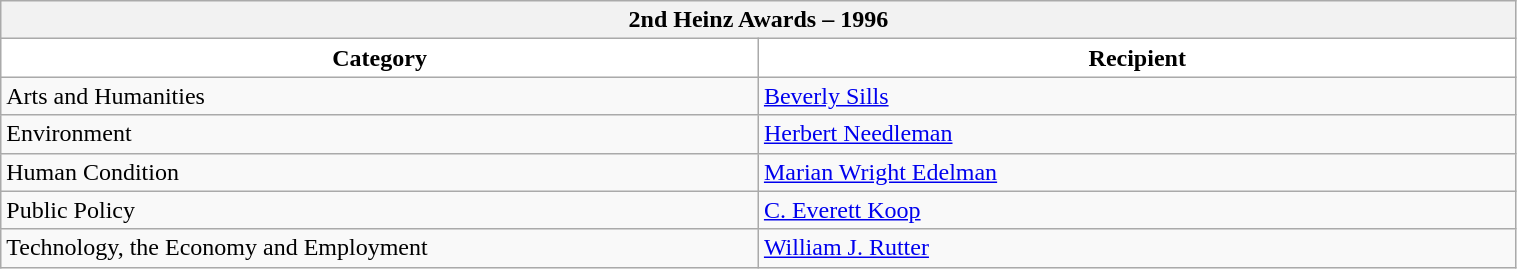<table class="wikitable" style="width:80%; text-align:left">
<tr>
<th style="background:cream" colspan=2><span>2nd Heinz Awards – 1996</span></th>
</tr>
<tr>
<th style="background:white; width:40%">Category</th>
<th style="background:white; width:40%">Recipient</th>
</tr>
<tr>
<td>Arts and Humanities</td>
<td><a href='#'>Beverly Sills</a></td>
</tr>
<tr>
<td>Environment</td>
<td><a href='#'>Herbert Needleman</a></td>
</tr>
<tr>
<td>Human Condition</td>
<td><a href='#'>Marian Wright Edelman</a></td>
</tr>
<tr>
<td>Public Policy</td>
<td><a href='#'>C. Everett Koop</a></td>
</tr>
<tr>
<td>Technology, the Economy and Employment</td>
<td><a href='#'>William J. Rutter</a></td>
</tr>
</table>
